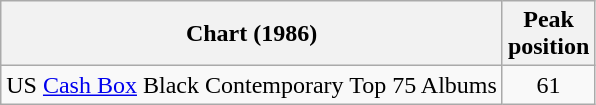<table class="wikitable sortable plainrowheaders">
<tr>
<th scope="col">Chart (1986)</th>
<th scope="col">Peak<br>position</th>
</tr>
<tr>
<td align="left">US <a href='#'>Cash Box</a> Black Contemporary Top 75 Albums </td>
<td align="center">61</td>
</tr>
</table>
